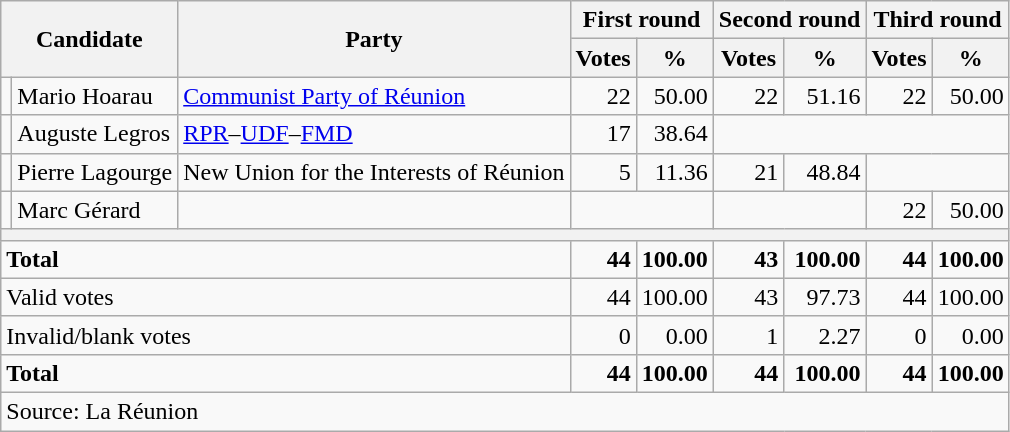<table class="wikitable sortable" style=text-align:right>
<tr>
<th rowspan=2 colspan=2>Candidate</th>
<th rowspan=2>Party</th>
<th colspan=2>First round</th>
<th colspan=2>Second round</th>
<th colspan=2>Third round</th>
</tr>
<tr>
<th>Votes</th>
<th>%</th>
<th>Votes</th>
<th>%</th>
<th>Votes</th>
<th>%</th>
</tr>
<tr>
<td bgcolor=></td>
<td align=left>Mario Hoarau</td>
<td align=left><a href='#'>Communist Party of Réunion</a></td>
<td>22</td>
<td>50.00</td>
<td>22</td>
<td>51.16</td>
<td>22</td>
<td>50.00</td>
</tr>
<tr>
<td bgcolor=></td>
<td align=left>Auguste Legros</td>
<td align=left><a href='#'>RPR</a>–<a href='#'>UDF</a>–<a href='#'>FMD</a></td>
<td>17</td>
<td>38.64</td>
<td colspan=4></td>
</tr>
<tr>
<td></td>
<td align=left>Pierre Lagourge</td>
<td align=left>New Union for the Interests of Réunion</td>
<td>5</td>
<td>11.36</td>
<td>21</td>
<td>48.84</td>
<td colspan=2></td>
</tr>
<tr>
<td></td>
<td align=left>Marc Gérard</td>
<td></td>
<td colspan=2></td>
<td colspan=2></td>
<td>22</td>
<td>50.00</td>
</tr>
<tr class=sortbottom>
<th colspan=9></th>
</tr>
<tr class=sortbottom style=font-weight:bold>
<td align=left colspan=3>Total</td>
<td>44</td>
<td>100.00</td>
<td>43</td>
<td>100.00</td>
<td>44</td>
<td>100.00</td>
</tr>
<tr class=sortbottom>
<td align=left colspan=3>Valid votes</td>
<td>44</td>
<td>100.00</td>
<td>43</td>
<td>97.73</td>
<td>44</td>
<td>100.00</td>
</tr>
<tr class=sortbottom>
<td align=left colspan=3>Invalid/blank votes</td>
<td>0</td>
<td>0.00</td>
<td>1</td>
<td>2.27</td>
<td>0</td>
<td>0.00</td>
</tr>
<tr class=sortbottom style=font-weight:bold>
<td align=left colspan=3>Total</td>
<td>44</td>
<td>100.00</td>
<td>44</td>
<td>100.00</td>
<td>44</td>
<td>100.00</td>
</tr>
<tr class=sortbottom>
<td align=left colspan=9>Source: La Réunion</td>
</tr>
</table>
